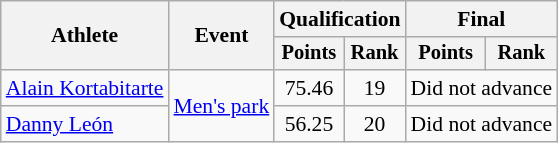<table class="wikitable" style="font-size:90%">
<tr>
<th rowspan="2">Athlete</th>
<th rowspan="2">Event</th>
<th colspan="2">Qualification</th>
<th colspan="2">Final</th>
</tr>
<tr style="font-size: 95%">
<th>Points</th>
<th>Rank</th>
<th>Points</th>
<th>Rank</th>
</tr>
<tr align=center>
<td align=left><a href='#'>Alain Kortabitarte</a></td>
<td align=left rowspan=2><a href='#'>Men's park</a></td>
<td>75.46</td>
<td>19</td>
<td colspan=2>Did not advance</td>
</tr>
<tr align=center>
<td align=left><a href='#'>Danny León</a></td>
<td>56.25</td>
<td>20</td>
<td colspan=2>Did not advance</td>
</tr>
</table>
